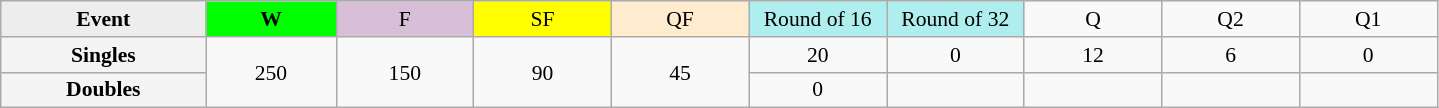<table class=wikitable style=font-size:90%;text-align:center>
<tr>
<td style="width:130px; background:#ededed;"><strong>Event</strong></td>
<td style="width:80px; background:lime;"><strong>W</strong></td>
<td style="width:85px; background:thistle;">F</td>
<td style="width:85px; background:#ff0;">SF</td>
<td style="width:85px; background:#ffebcd;">QF</td>
<td style="width:85px; background:#afeeee;">Round of 16</td>
<td style="width:85px; background:#afeeee;">Round of 32</td>
<td width=85>Q</td>
<td width=85>Q2</td>
<td width=85>Q1</td>
</tr>
<tr>
<th style="background:#f4f4f4;">Singles</th>
<td rowspan=2>250</td>
<td rowspan=2>150</td>
<td rowspan=2>90</td>
<td rowspan=2>45</td>
<td>20</td>
<td>0</td>
<td>12</td>
<td>6</td>
<td>0</td>
</tr>
<tr>
<th style="background:#f4f4f4;">Doubles</th>
<td>0</td>
<td></td>
<td></td>
<td></td>
<td></td>
</tr>
</table>
